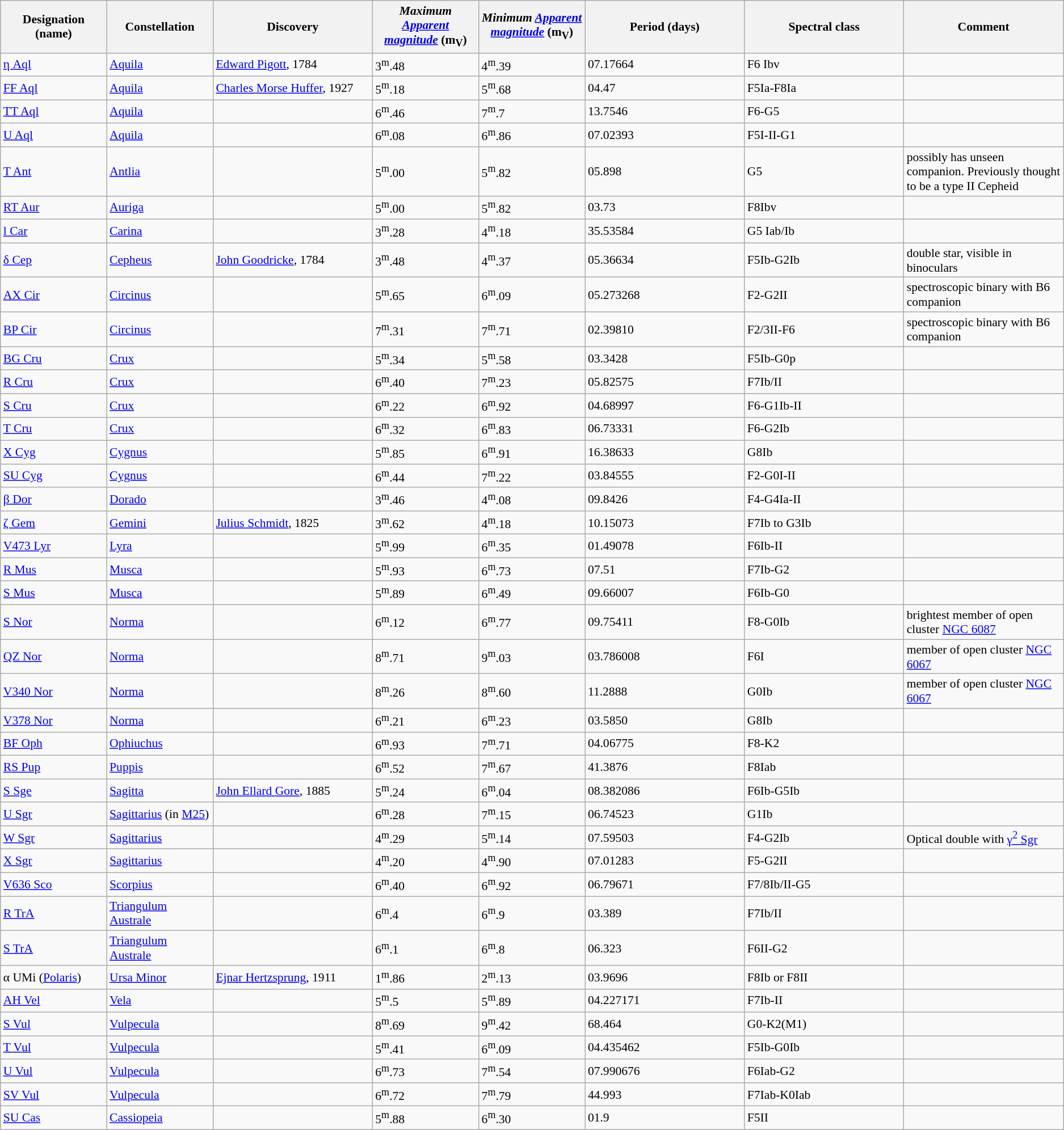<table class="wikitable sortable" style="font-size:90%;">
<tr style="background:#efefef;">
<th style="width:10%;"><strong>Designation (name)</strong></th>
<th style="width:10%;"><strong>Constellation</strong></th>
<th style="width:15%;"><strong>Discovery</strong></th>
<th style="width:10%;"><em>Maximum <a href='#'>Apparent magnitude</a></em> (m<sub>V</sub>)</th>
<th style="width:10%;"><em>Minimum <a href='#'>Apparent magnitude</a></em> (m<sub>V</sub>)</th>
<th style="width:15%;"><strong>Period</strong> (days)</th>
<th style="width:15%;"><strong>Spectral class</strong></th>
<th style="width:15%;"><strong>Comment</strong></th>
</tr>
<tr>
<td><a href='#'>η Aql</a></td>
<td><a href='#'>Aquila</a></td>
<td><a href='#'>Edward Pigott</a>, 1784</td>
<td>3<sup>m</sup>.48</td>
<td>4<sup>m</sup>.39</td>
<td>07.17664</td>
<td>F6 Ibv</td>
<td> </td>
</tr>
<tr>
<td><a href='#'>FF Aql</a></td>
<td><a href='#'>Aquila</a></td>
<td><a href='#'>Charles Morse Huffer</a>, 1927</td>
<td>5<sup>m</sup>.18</td>
<td>5<sup>m</sup>.68</td>
<td>04.47</td>
<td>F5Ia-F8Ia</td>
<td> </td>
</tr>
<tr>
<td><a href='#'>TT Aql</a></td>
<td><a href='#'>Aquila</a></td>
<td></td>
<td>6<sup>m</sup>.46</td>
<td>7<sup>m</sup>.7</td>
<td>13.7546</td>
<td>F6-G5</td>
<td> </td>
</tr>
<tr>
<td><a href='#'>U Aql</a></td>
<td><a href='#'>Aquila</a></td>
<td></td>
<td>6<sup>m</sup>.08</td>
<td>6<sup>m</sup>.86</td>
<td>07.02393</td>
<td>F5I-II-G1</td>
<td> </td>
</tr>
<tr>
<td><a href='#'>T Ant</a></td>
<td><a href='#'>Antlia</a></td>
<td></td>
<td>5<sup>m</sup>.00</td>
<td>5<sup>m</sup>.82</td>
<td>05.898</td>
<td>G5</td>
<td>possibly has unseen companion. Previously thought to be a type II Cepheid</td>
</tr>
<tr>
<td><a href='#'>RT Aur</a></td>
<td><a href='#'>Auriga</a></td>
<td></td>
<td>5<sup>m</sup>.00</td>
<td>5<sup>m</sup>.82</td>
<td>03.73</td>
<td>F8Ibv</td>
<td> </td>
</tr>
<tr>
<td><a href='#'>l Car</a></td>
<td><a href='#'>Carina</a></td>
<td> </td>
<td>3<sup>m</sup>.28</td>
<td>4<sup>m</sup>.18</td>
<td>35.53584</td>
<td>G5 Iab/Ib</td>
<td> </td>
</tr>
<tr>
<td><a href='#'>δ Cep</a></td>
<td><a href='#'>Cepheus</a></td>
<td><a href='#'>John Goodricke</a>, 1784</td>
<td>3<sup>m</sup>.48</td>
<td>4<sup>m</sup>.37</td>
<td>05.36634</td>
<td>F5Ib-G2Ib</td>
<td>double star, visible in binoculars</td>
</tr>
<tr>
<td><a href='#'>AX Cir</a></td>
<td><a href='#'>Circinus</a></td>
<td> </td>
<td>5<sup>m</sup>.65</td>
<td>6<sup>m</sup>.09</td>
<td>05.273268</td>
<td>F2-G2II</td>
<td>spectroscopic binary with  B6 companion</td>
</tr>
<tr>
<td><a href='#'>BP Cir</a></td>
<td><a href='#'>Circinus</a></td>
<td> </td>
<td>7<sup>m</sup>.31</td>
<td>7<sup>m</sup>.71</td>
<td>02.39810</td>
<td>F2/3II-F6</td>
<td>spectroscopic binary with  B6 companion</td>
</tr>
<tr>
<td><a href='#'>BG Cru</a></td>
<td><a href='#'>Crux</a></td>
<td> </td>
<td>5<sup>m</sup>.34</td>
<td>5<sup>m</sup>.58</td>
<td>03.3428</td>
<td>F5Ib-G0p</td>
<td> </td>
</tr>
<tr>
<td><a href='#'>R Cru</a></td>
<td><a href='#'>Crux</a></td>
<td> </td>
<td>6<sup>m</sup>.40</td>
<td>7<sup>m</sup>.23</td>
<td>05.82575</td>
<td>F7Ib/II</td>
<td> </td>
</tr>
<tr>
<td><a href='#'>S Cru</a></td>
<td><a href='#'>Crux</a></td>
<td> </td>
<td>6<sup>m</sup>.22</td>
<td>6<sup>m</sup>.92</td>
<td>04.68997</td>
<td>F6-G1Ib-II</td>
<td> </td>
</tr>
<tr>
<td><a href='#'>T Cru</a></td>
<td><a href='#'>Crux</a></td>
<td> </td>
<td>6<sup>m</sup>.32</td>
<td>6<sup>m</sup>.83</td>
<td>06.73331</td>
<td>F6-G2Ib</td>
<td> </td>
</tr>
<tr>
<td><a href='#'>X Cyg</a></td>
<td><a href='#'>Cygnus</a></td>
<td> </td>
<td>5<sup>m</sup>.85</td>
<td>6<sup>m</sup>.91</td>
<td>16.38633</td>
<td>G8Ib</td>
<td> </td>
</tr>
<tr>
<td><a href='#'>SU Cyg</a></td>
<td><a href='#'>Cygnus</a></td>
<td> </td>
<td>6<sup>m</sup>.44</td>
<td>7<sup>m</sup>.22</td>
<td>03.84555</td>
<td>F2-G0I-II</td>
<td> </td>
</tr>
<tr>
<td><a href='#'>β Dor</a></td>
<td><a href='#'>Dorado</a></td>
<td> </td>
<td>3<sup>m</sup>.46</td>
<td>4<sup>m</sup>.08</td>
<td>09.8426</td>
<td>F4-G4Ia-II</td>
<td> </td>
</tr>
<tr>
<td><a href='#'>ζ Gem</a></td>
<td><a href='#'>Gemini</a></td>
<td><a href='#'>Julius Schmidt</a>, 1825</td>
<td>3<sup>m</sup>.62</td>
<td>4<sup>m</sup>.18</td>
<td>10.15073</td>
<td>F7Ib to G3Ib</td>
<td> </td>
</tr>
<tr>
<td><a href='#'>V473 Lyr</a></td>
<td><a href='#'>Lyra</a></td>
<td> </td>
<td>5<sup>m</sup>.99</td>
<td>6<sup>m</sup>.35</td>
<td>01.49078</td>
<td>F6Ib-II</td>
<td> </td>
</tr>
<tr>
<td><a href='#'>R Mus</a></td>
<td><a href='#'>Musca</a></td>
<td> </td>
<td>5<sup>m</sup>.93</td>
<td>6<sup>m</sup>.73</td>
<td>07.51</td>
<td>F7Ib-G2</td>
<td> </td>
</tr>
<tr>
<td><a href='#'>S Mus</a></td>
<td><a href='#'>Musca</a></td>
<td> </td>
<td>5<sup>m</sup>.89</td>
<td>6<sup>m</sup>.49</td>
<td>09.66007</td>
<td>F6Ib-G0</td>
<td> </td>
</tr>
<tr>
<td><a href='#'>S Nor</a></td>
<td><a href='#'>Norma</a></td>
<td> </td>
<td>6<sup>m</sup>.12</td>
<td>6<sup>m</sup>.77</td>
<td>09.75411</td>
<td>F8-G0Ib</td>
<td>brightest member of open cluster <a href='#'>NGC 6087</a></td>
</tr>
<tr>
<td><a href='#'>QZ Nor</a></td>
<td><a href='#'>Norma</a></td>
<td> </td>
<td>8<sup>m</sup>.71</td>
<td>9<sup>m</sup>.03</td>
<td>03.786008</td>
<td>F6I</td>
<td>member of open cluster <a href='#'>NGC 6067</a></td>
</tr>
<tr>
<td><a href='#'>V340 Nor</a></td>
<td><a href='#'>Norma</a></td>
<td> </td>
<td>8<sup>m</sup>.26</td>
<td>8<sup>m</sup>.60</td>
<td>11.2888</td>
<td>G0Ib</td>
<td>member of open cluster <a href='#'>NGC 6067</a></td>
</tr>
<tr>
<td><a href='#'>V378 Nor</a></td>
<td><a href='#'>Norma</a></td>
<td> </td>
<td>6<sup>m</sup>.21</td>
<td>6<sup>m</sup>.23</td>
<td>03.5850</td>
<td>G8Ib</td>
<td> </td>
</tr>
<tr>
<td><a href='#'>BF Oph</a></td>
<td><a href='#'>Ophiuchus</a></td>
<td> </td>
<td>6<sup>m</sup>.93</td>
<td>7<sup>m</sup>.71</td>
<td>04.06775</td>
<td>F8-K2</td>
<td> </td>
</tr>
<tr>
<td><a href='#'>RS Pup</a></td>
<td><a href='#'>Puppis</a></td>
<td> </td>
<td>6<sup>m</sup>.52</td>
<td>7<sup>m</sup>.67</td>
<td>41.3876</td>
<td>F8Iab</td>
<td> </td>
</tr>
<tr>
<td><a href='#'>S Sge</a></td>
<td><a href='#'>Sagitta</a></td>
<td><a href='#'>John Ellard Gore</a>, 1885</td>
<td>5<sup>m</sup>.24</td>
<td>6<sup>m</sup>.04</td>
<td>08.382086</td>
<td>F6Ib-G5Ib</td>
<td> </td>
</tr>
<tr>
<td><a href='#'>U Sgr</a></td>
<td><a href='#'>Sagittarius</a> (in <a href='#'>M25</a>)</td>
<td> </td>
<td>6<sup>m</sup>.28</td>
<td>7<sup>m</sup>.15</td>
<td>06.74523</td>
<td>G1Ib</td>
<td> </td>
</tr>
<tr>
<td><a href='#'>W Sgr</a></td>
<td><a href='#'>Sagittarius</a></td>
<td> </td>
<td>4<sup>m</sup>.29</td>
<td>5<sup>m</sup>.14</td>
<td>07.59503</td>
<td>F4-G2Ib</td>
<td>Optical double with <a href='#'>γ<sup>2</sup> Sgr</a></td>
</tr>
<tr>
<td><a href='#'>X Sgr</a></td>
<td><a href='#'>Sagittarius</a></td>
<td> </td>
<td>4<sup>m</sup>.20</td>
<td>4<sup>m</sup>.90</td>
<td>07.01283</td>
<td>F5-G2II</td>
<td></td>
</tr>
<tr>
<td><a href='#'>V636 Sco</a></td>
<td><a href='#'>Scorpius</a></td>
<td> </td>
<td>6<sup>m</sup>.40</td>
<td>6<sup>m</sup>.92</td>
<td>06.79671</td>
<td>F7/8Ib/II-G5</td>
<td> </td>
</tr>
<tr>
<td><a href='#'>R TrA</a></td>
<td><a href='#'>Triangulum Australe</a></td>
<td> </td>
<td>6<sup>m</sup>.4</td>
<td>6<sup>m</sup>.9</td>
<td>03.389</td>
<td>F7Ib/II</td>
<td> </td>
</tr>
<tr>
<td><a href='#'>S TrA</a></td>
<td><a href='#'>Triangulum Australe</a></td>
<td> </td>
<td>6<sup>m</sup>.1</td>
<td>6<sup>m</sup>.8</td>
<td>06.323</td>
<td>F6II-G2</td>
<td> </td>
</tr>
<tr>
<td>α UMi (<a href='#'>Polaris</a>)</td>
<td><a href='#'>Ursa Minor</a></td>
<td><a href='#'>Ejnar Hertzsprung</a>, 1911</td>
<td>1<sup>m</sup>.86</td>
<td>2<sup>m</sup>.13</td>
<td>03.9696</td>
<td>F8Ib or F8II</td>
<td> </td>
</tr>
<tr>
<td><a href='#'>AH Vel</a></td>
<td><a href='#'>Vela</a></td>
<td> </td>
<td>5<sup>m</sup>.5</td>
<td>5<sup>m</sup>.89</td>
<td>04.227171</td>
<td>F7Ib-II</td>
<td> </td>
</tr>
<tr>
<td><a href='#'>S Vul</a></td>
<td><a href='#'>Vulpecula</a></td>
<td> </td>
<td>8<sup>m</sup>.69</td>
<td>9<sup>m</sup>.42</td>
<td>68.464</td>
<td>G0-K2(M1)</td>
<td> </td>
</tr>
<tr>
<td><a href='#'>T Vul</a></td>
<td><a href='#'>Vulpecula</a></td>
<td> </td>
<td>5<sup>m</sup>.41</td>
<td>6<sup>m</sup>.09</td>
<td>04.435462</td>
<td>F5Ib-G0Ib</td>
<td> </td>
</tr>
<tr>
<td><a href='#'>U Vul</a></td>
<td><a href='#'>Vulpecula</a></td>
<td> </td>
<td>6<sup>m</sup>.73</td>
<td>7<sup>m</sup>.54</td>
<td>07.990676</td>
<td>F6Iab-G2</td>
<td> </td>
</tr>
<tr>
<td><a href='#'>SV Vul</a></td>
<td><a href='#'>Vulpecula</a></td>
<td> </td>
<td>6<sup>m</sup>.72</td>
<td>7<sup>m</sup>.79</td>
<td>44.993</td>
<td>F7Iab-K0Iab</td>
<td> </td>
</tr>
<tr>
<td><a href='#'>SU Cas</a></td>
<td><a href='#'>Cassiopeia</a></td>
<td> </td>
<td>5<sup>m</sup>.88</td>
<td>6<sup>m</sup>.30</td>
<td>01.9</td>
<td>F5II</td>
<td> </td>
</tr>
</table>
